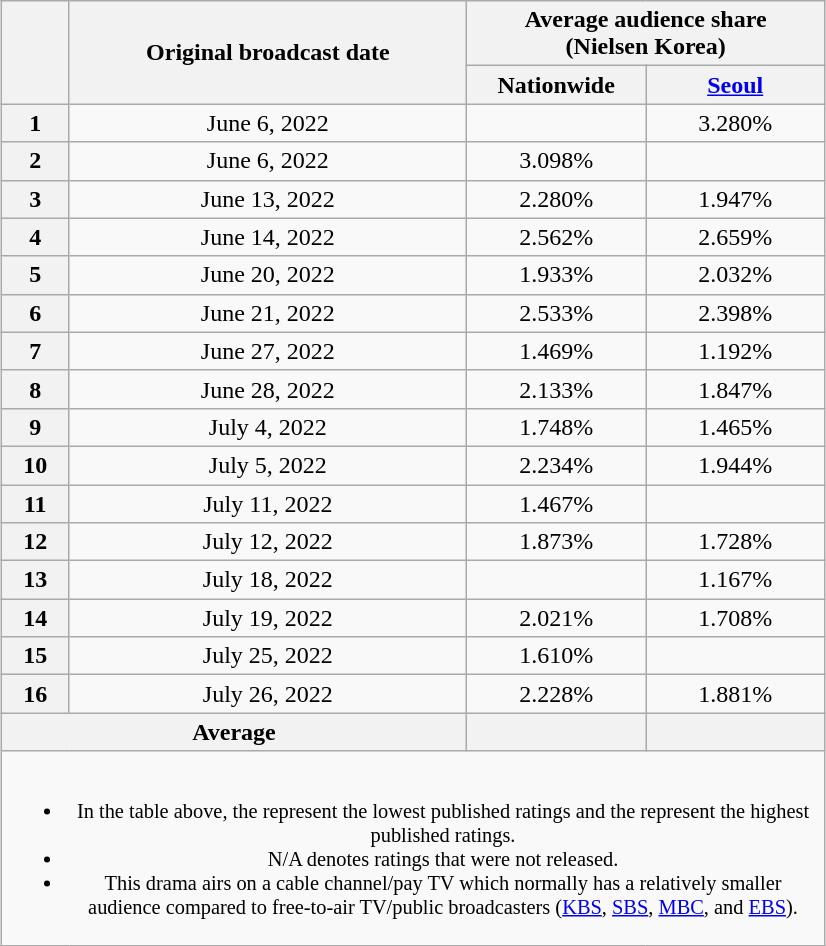<table class="wikitable" style="margin-left:auto; margin-right:auto; width:550px; text-align:center">
<tr>
<th scope="col" rowspan="2"></th>
<th scope="col" rowspan="2">Original broadcast date</th>
<th scope="col" colspan="2">Average audience share<br>(Nielsen Korea)</th>
</tr>
<tr>
<th scope="col" style="width:7em">Nationwide</th>
<th scope="col" style="width:7em"><a href='#'>Seoul</a></th>
</tr>
<tr>
<th scope="col">1</th>
<td>June 6, 2022</td>
<td><strong></strong> </td>
<td>3.280% </td>
</tr>
<tr>
<th scope="col">2</th>
<td>June 6, 2022</td>
<td>3.098% </td>
<td><strong></strong> </td>
</tr>
<tr>
<th scope="col">3</th>
<td>June 13, 2022</td>
<td>2.280% </td>
<td>1.947% </td>
</tr>
<tr>
<th scope="col">4</th>
<td>June 14, 2022</td>
<td>2.562% </td>
<td>2.659% </td>
</tr>
<tr>
<th scope="col">5</th>
<td>June 20, 2022</td>
<td>1.933% </td>
<td>2.032% </td>
</tr>
<tr>
<th scope="col">6</th>
<td>June 21, 2022</td>
<td>2.533% </td>
<td>2.398% </td>
</tr>
<tr>
<th scope="col">7</th>
<td>June 27, 2022</td>
<td>1.469% </td>
<td>1.192% </td>
</tr>
<tr>
<th scope="col">8</th>
<td>June 28, 2022</td>
<td>2.133% </td>
<td>1.847% </td>
</tr>
<tr>
<th scope="col">9</th>
<td>July 4, 2022</td>
<td>1.748% </td>
<td>1.465% </td>
</tr>
<tr>
<th scope="col">10</th>
<td>July 5, 2022</td>
<td>2.234% </td>
<td>1.944% </td>
</tr>
<tr>
<th scope="col">11</th>
<td>July 11, 2022</td>
<td>1.467% </td>
<td></td>
</tr>
<tr>
<th scope="col">12</th>
<td>July 12, 2022</td>
<td>1.873% </td>
<td>1.728% </td>
</tr>
<tr>
<th scope="col">13</th>
<td>July 18, 2022</td>
<td><strong></strong> </td>
<td>1.167% </td>
</tr>
<tr>
<th scope="col">14</th>
<td>July 19, 2022</td>
<td>2.021% </td>
<td>1.708% </td>
</tr>
<tr>
<th scope="col">15</th>
<td>July 25, 2022</td>
<td>1.610% </td>
<td><strong></strong> </td>
</tr>
<tr>
<th scope="col">16</th>
<td>July 26, 2022</td>
<td>2.228% </td>
<td>1.881% </td>
</tr>
<tr>
<th scope="col" colspan="2">Average</th>
<th scope="col"></th>
<th scope="col"></th>
</tr>
<tr>
<td colspan="4" style="font-size:85%"><br><ul><li>In the table above, the <strong></strong> represent the lowest published ratings and the <strong></strong> represent the highest published ratings.</li><li>N/A denotes ratings that were not released.</li><li>This drama airs on a cable channel/pay TV which normally has a relatively smaller audience compared to free-to-air TV/public broadcasters (<a href='#'>KBS</a>, <a href='#'>SBS</a>, <a href='#'>MBC</a>, and <a href='#'>EBS</a>).</li></ul></td>
</tr>
</table>
